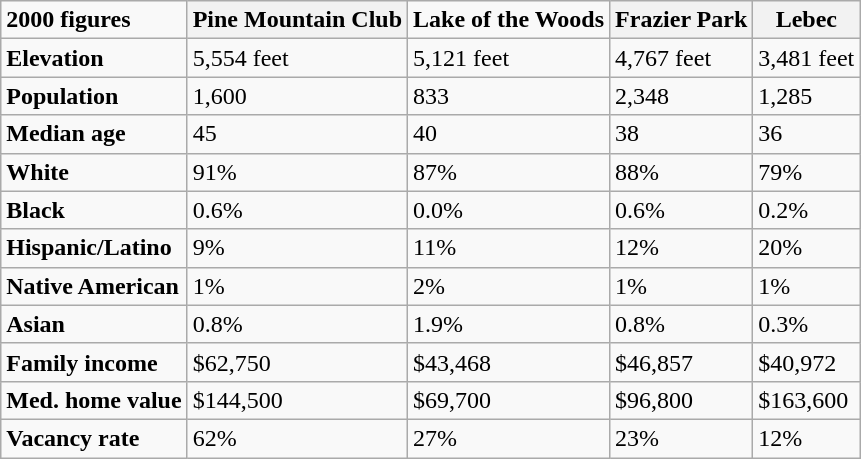<table class="wikitable">
<tr>
<td><strong>2000 figures</strong></td>
<th>Pine Mountain Club</th>
<td><strong>Lake of the Woods</strong></td>
<th>Frazier Park</th>
<th>Lebec</th>
</tr>
<tr>
<td><strong>Elevation</strong></td>
<td>5,554 feet</td>
<td>5,121 feet</td>
<td>4,767 feet</td>
<td>3,481 feet</td>
</tr>
<tr>
<td><strong>Population</strong></td>
<td>1,600</td>
<td>833</td>
<td>2,348</td>
<td>1,285</td>
</tr>
<tr>
<td><strong>Median age</strong></td>
<td>45</td>
<td>40</td>
<td>38</td>
<td>36</td>
</tr>
<tr>
<td><strong>White</strong></td>
<td>91%</td>
<td>87%</td>
<td>88%</td>
<td>79%</td>
</tr>
<tr>
<td><strong>Black</strong></td>
<td>0.6%</td>
<td>0.0%</td>
<td>0.6%</td>
<td>0.2%</td>
</tr>
<tr>
<td><strong>Hispanic/Latino</strong></td>
<td>9%</td>
<td>11%</td>
<td>12%</td>
<td>20%</td>
</tr>
<tr>
<td><strong>Native American</strong></td>
<td>1%</td>
<td>2%</td>
<td>1%</td>
<td>1%</td>
</tr>
<tr>
<td><strong>Asian</strong></td>
<td>0.8%</td>
<td>1.9%</td>
<td>0.8%</td>
<td>0.3%</td>
</tr>
<tr>
<td><strong>Family income</strong></td>
<td>$62,750</td>
<td>$43,468</td>
<td>$46,857</td>
<td>$40,972</td>
</tr>
<tr>
<td><strong>Med. home value</strong></td>
<td>$144,500</td>
<td>$69,700</td>
<td>$96,800</td>
<td>$163,600</td>
</tr>
<tr>
<td><strong>Vacancy rate</strong></td>
<td>62%</td>
<td>27%</td>
<td>23%</td>
<td>12%</td>
</tr>
</table>
